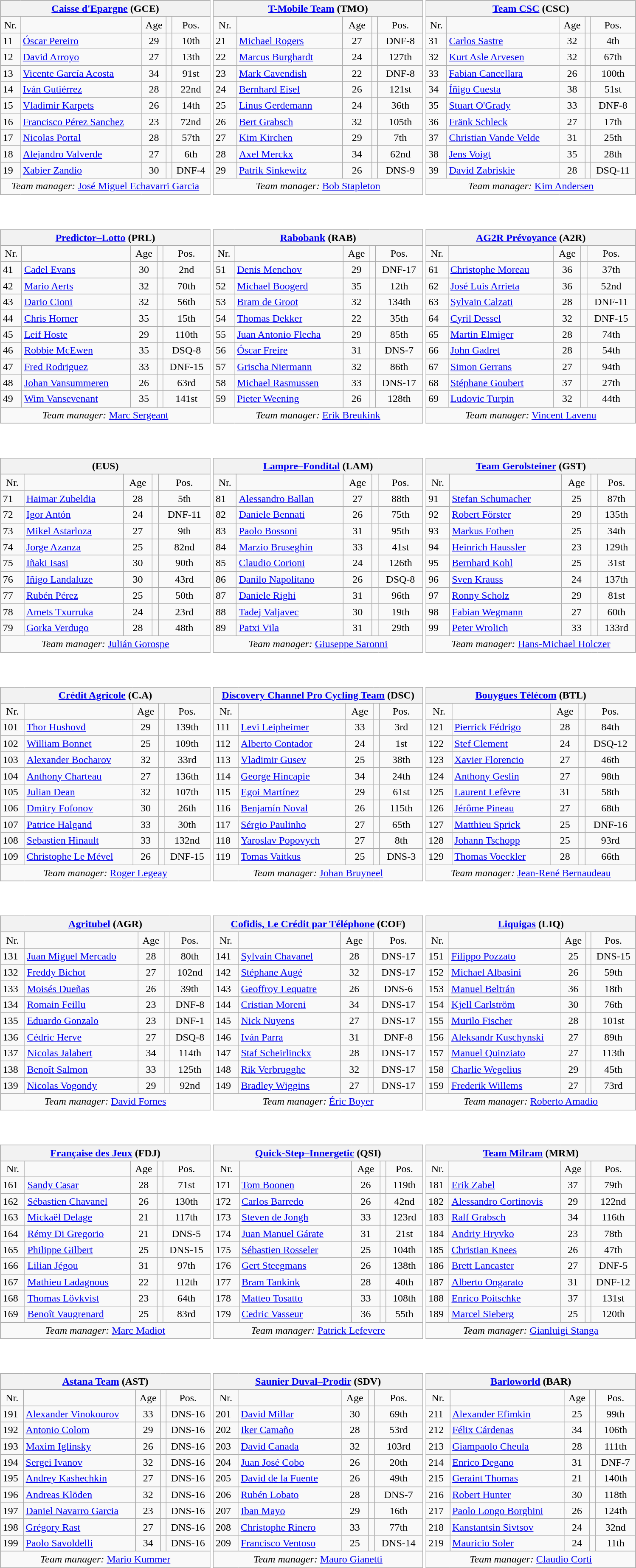<table>
<tr valign=top>
<td width=33%><br><table class="wikitable" style="width:100%">
<tr>
<th colspan=5><a href='#'>Caisse d'Epargne</a> (GCE)</th>
</tr>
<tr align=center>
<td>Nr.</td>
<td></td>
<td>Age</td>
<td></td>
<td>Pos.</td>
</tr>
<tr>
<td>11</td>
<td><a href='#'>Óscar Pereiro</a></td>
<td align=center>29</td>
<td></td>
<td align=center>10th</td>
</tr>
<tr>
<td>12</td>
<td><a href='#'>David Arroyo</a></td>
<td align=center>27</td>
<td></td>
<td align=center>13th</td>
</tr>
<tr>
<td>13</td>
<td><a href='#'>Vicente García Acosta</a></td>
<td align=center>34</td>
<td></td>
<td align=center>91st</td>
</tr>
<tr>
<td>14</td>
<td><a href='#'>Iván Gutiérrez</a></td>
<td align=center>28</td>
<td></td>
<td align=center>22nd</td>
</tr>
<tr>
<td>15</td>
<td><a href='#'>Vladimir Karpets</a></td>
<td align=center>26</td>
<td></td>
<td align=center>14th</td>
</tr>
<tr>
<td>16</td>
<td><a href='#'>Francisco Pérez Sanchez</a></td>
<td align=center>23</td>
<td></td>
<td align=center>72nd</td>
</tr>
<tr>
<td>17</td>
<td><a href='#'>Nicolas Portal</a></td>
<td align=center>28</td>
<td></td>
<td align=center>57th</td>
</tr>
<tr>
<td>18</td>
<td><a href='#'>Alejandro Valverde</a></td>
<td align=center>27</td>
<td></td>
<td align=center>6th</td>
</tr>
<tr>
<td>19</td>
<td><a href='#'>Xabier Zandio</a></td>
<td align=center>30</td>
<td></td>
<td align=center>DNF-4</td>
</tr>
<tr align=center>
<td colspan=5><em>Team manager:</em> <a href='#'>José Miguel Echavarri Garcia</a><br></td>
</tr>
</table>
</td>
<td width=33%><br><table class="wikitable" style="width:100%">
<tr>
<th colspan=5><a href='#'>T-Mobile Team</a> (TMO)</th>
</tr>
<tr align=center>
<td>Nr.</td>
<td></td>
<td>Age</td>
<td></td>
<td>Pos.</td>
</tr>
<tr>
<td>21</td>
<td><a href='#'>Michael Rogers</a></td>
<td align=center>27</td>
<td></td>
<td align=center>DNF-8</td>
</tr>
<tr>
<td>22</td>
<td><a href='#'>Marcus Burghardt</a></td>
<td align=center>24</td>
<td></td>
<td align=center>127th</td>
</tr>
<tr>
<td>23</td>
<td><a href='#'>Mark Cavendish</a></td>
<td align=center>22</td>
<td></td>
<td align=center>DNF-8</td>
</tr>
<tr>
<td>24</td>
<td><a href='#'>Bernhard Eisel</a></td>
<td align=center>26</td>
<td></td>
<td align=center>121st</td>
</tr>
<tr>
<td>25</td>
<td><a href='#'>Linus Gerdemann</a></td>
<td align=center>24</td>
<td></td>
<td align=center>36th</td>
</tr>
<tr>
<td>26</td>
<td><a href='#'>Bert Grabsch</a></td>
<td align=center>32</td>
<td></td>
<td align=center>105th</td>
</tr>
<tr>
<td>27</td>
<td><a href='#'>Kim Kirchen</a></td>
<td align=center>29</td>
<td></td>
<td align=center>7th</td>
</tr>
<tr>
<td>28</td>
<td><a href='#'>Axel Merckx</a></td>
<td align=center>34</td>
<td></td>
<td align=center>62nd</td>
</tr>
<tr>
<td>29</td>
<td><a href='#'>Patrik Sinkewitz</a></td>
<td align=center>26</td>
<td></td>
<td align=center>DNS-9</td>
</tr>
<tr align=center>
<td colspan=5><em>Team manager:</em> <a href='#'>Bob Stapleton</a><br></td>
</tr>
</table>
</td>
<td width=33%><br><table class="wikitable" style="width:100%">
<tr>
<th colspan=5><a href='#'>Team CSC</a> (CSC)</th>
</tr>
<tr align=center>
<td>Nr.</td>
<td></td>
<td>Age</td>
<td></td>
<td>Pos.</td>
</tr>
<tr>
<td>31</td>
<td><a href='#'>Carlos Sastre</a></td>
<td align=center>32</td>
<td></td>
<td align=center>4th</td>
</tr>
<tr>
<td>32</td>
<td><a href='#'>Kurt Asle Arvesen</a></td>
<td align=center>32</td>
<td></td>
<td align=center>67th</td>
</tr>
<tr>
<td>33</td>
<td><a href='#'>Fabian Cancellara</a></td>
<td align=center>26</td>
<td></td>
<td align=center>100th</td>
</tr>
<tr>
<td>34</td>
<td><a href='#'>Íñigo Cuesta</a></td>
<td align=center>38</td>
<td></td>
<td align=center>51st</td>
</tr>
<tr>
<td>35</td>
<td><a href='#'>Stuart O'Grady</a></td>
<td align=center>33</td>
<td></td>
<td align=center>DNF-8</td>
</tr>
<tr>
<td>36</td>
<td><a href='#'>Fränk Schleck</a></td>
<td align=center>27</td>
<td></td>
<td align=center>17th</td>
</tr>
<tr>
<td>37</td>
<td><a href='#'>Christian Vande Velde</a></td>
<td align=center>31</td>
<td></td>
<td align=center>25th</td>
</tr>
<tr>
<td>38</td>
<td><a href='#'>Jens Voigt</a></td>
<td align=center>35</td>
<td></td>
<td align=center>28th</td>
</tr>
<tr>
<td>39</td>
<td><a href='#'>David Zabriskie</a></td>
<td align=center>28</td>
<td></td>
<td align=center>DSQ-11</td>
</tr>
<tr align=center>
<td colspan=5><em>Team manager:</em> <a href='#'>Kim Andersen</a><br></td>
</tr>
</table>
</td>
</tr>
<tr valign=top>
<td><br><table class="wikitable" style="width:100%">
<tr>
<th colspan=5><a href='#'>Predictor–Lotto</a> (PRL)</th>
</tr>
<tr align=center>
<td>Nr.</td>
<td></td>
<td>Age</td>
<td></td>
<td>Pos.</td>
</tr>
<tr>
<td>41</td>
<td><a href='#'>Cadel Evans</a></td>
<td align=center>30</td>
<td></td>
<td align=center>2nd</td>
</tr>
<tr>
<td>42</td>
<td><a href='#'>Mario Aerts</a></td>
<td align=center>32</td>
<td></td>
<td align=center>70th</td>
</tr>
<tr>
<td>43</td>
<td><a href='#'>Dario Cioni</a></td>
<td align=center>32</td>
<td></td>
<td align=center>56th</td>
</tr>
<tr>
<td>44</td>
<td><a href='#'>Chris Horner</a></td>
<td align=center>35</td>
<td></td>
<td align=center>15th</td>
</tr>
<tr>
<td>45</td>
<td><a href='#'>Leif Hoste</a></td>
<td align=center>29</td>
<td></td>
<td align=center>110th</td>
</tr>
<tr>
<td>46</td>
<td><a href='#'>Robbie McEwen</a></td>
<td align=center>35</td>
<td></td>
<td align=center>DSQ-8</td>
</tr>
<tr>
<td>47</td>
<td><a href='#'>Fred Rodriguez</a></td>
<td align=center>33</td>
<td></td>
<td align=center>DNF-15</td>
</tr>
<tr>
<td>48</td>
<td><a href='#'>Johan Vansummeren</a></td>
<td align=center>26</td>
<td></td>
<td align=center>63rd</td>
</tr>
<tr>
<td>49</td>
<td><a href='#'>Wim Vansevenant</a></td>
<td align=center>35</td>
<td></td>
<td align=center>141st</td>
</tr>
<tr align=center>
<td colspan=5><em>Team manager:</em> <a href='#'>Marc Sergeant</a><br></td>
</tr>
</table>
</td>
<td><br><table class="wikitable" style="width:100%">
<tr>
<th colspan=5><a href='#'>Rabobank</a> (RAB)</th>
</tr>
<tr align=center>
<td>Nr.</td>
<td></td>
<td>Age</td>
<td></td>
<td>Pos.</td>
</tr>
<tr>
<td>51</td>
<td><a href='#'>Denis Menchov</a></td>
<td align=center>29</td>
<td></td>
<td align=center>DNF-17</td>
</tr>
<tr>
<td>52</td>
<td><a href='#'>Michael Boogerd</a></td>
<td align=center>35</td>
<td></td>
<td align=center>12th</td>
</tr>
<tr>
<td>53</td>
<td><a href='#'>Bram de Groot</a></td>
<td align=center>32</td>
<td></td>
<td align=center>134th</td>
</tr>
<tr>
<td>54</td>
<td><a href='#'>Thomas Dekker</a></td>
<td align=center>22</td>
<td></td>
<td align=center>35th</td>
</tr>
<tr>
<td>55</td>
<td><a href='#'>Juan Antonio Flecha</a></td>
<td align=center>29</td>
<td></td>
<td align=center>85th</td>
</tr>
<tr>
<td>56</td>
<td><a href='#'>Óscar Freire</a></td>
<td align=center>31</td>
<td></td>
<td align=center>DNS-7</td>
</tr>
<tr>
<td>57</td>
<td><a href='#'>Grischa Niermann</a></td>
<td align=center>32</td>
<td></td>
<td align=center>86th</td>
</tr>
<tr>
<td>58</td>
<td><a href='#'>Michael Rasmussen</a></td>
<td align=center>33</td>
<td></td>
<td align=center>DNS-17</td>
</tr>
<tr>
<td>59</td>
<td><a href='#'>Pieter Weening</a></td>
<td align=center>26</td>
<td></td>
<td align=center>128th</td>
</tr>
<tr align=center>
<td colspan=5><em>Team manager:</em> <a href='#'>Erik Breukink</a><br></td>
</tr>
</table>
</td>
<td><br><table class="wikitable" style="width:100%">
<tr>
<th colspan=5><a href='#'>AG2R Prévoyance</a> (A2R)</th>
</tr>
<tr align=center>
<td>Nr.</td>
<td></td>
<td>Age</td>
<td></td>
<td>Pos.</td>
</tr>
<tr>
<td>61</td>
<td><a href='#'>Christophe Moreau</a></td>
<td align=center>36</td>
<td></td>
<td align=center>37th</td>
</tr>
<tr>
<td>62</td>
<td><a href='#'>José Luis Arrieta</a></td>
<td align=center>36</td>
<td></td>
<td align=center>52nd</td>
</tr>
<tr>
<td>63</td>
<td><a href='#'>Sylvain Calzati</a></td>
<td align=center>28</td>
<td></td>
<td align=center>DNF-11</td>
</tr>
<tr>
<td>64</td>
<td><a href='#'>Cyril Dessel</a></td>
<td align=center>32</td>
<td></td>
<td align=center>DNF-15</td>
</tr>
<tr>
<td>65</td>
<td><a href='#'>Martin Elmiger</a></td>
<td align=center>28</td>
<td></td>
<td align=center>74th</td>
</tr>
<tr>
<td>66</td>
<td><a href='#'>John Gadret</a></td>
<td align=center>28</td>
<td></td>
<td align=center>54th</td>
</tr>
<tr>
<td>67</td>
<td><a href='#'>Simon Gerrans</a></td>
<td align=center>27</td>
<td></td>
<td align=center>94th</td>
</tr>
<tr>
<td>68</td>
<td><a href='#'>Stéphane Goubert</a></td>
<td align=center>37</td>
<td></td>
<td align=center>27th</td>
</tr>
<tr>
<td>69</td>
<td><a href='#'>Ludovic Turpin</a></td>
<td align=center>32</td>
<td></td>
<td align=center>44th</td>
</tr>
<tr align=center>
<td colspan=5><em>Team manager:</em> <a href='#'>Vincent Lavenu</a><br></td>
</tr>
</table>
</td>
</tr>
<tr valign=top>
<td><br><table class="wikitable" style="width:100%">
<tr>
<th colspan=5> (EUS)</th>
</tr>
<tr align=center>
<td>Nr.</td>
<td></td>
<td>Age</td>
<td></td>
<td>Pos.</td>
</tr>
<tr>
<td>71</td>
<td><a href='#'>Haimar Zubeldia</a></td>
<td align=center>28</td>
<td></td>
<td align=center>5th</td>
</tr>
<tr>
<td>72</td>
<td><a href='#'>Igor Antón</a></td>
<td align=center>24</td>
<td></td>
<td align=center>DNF-11</td>
</tr>
<tr>
<td>73</td>
<td><a href='#'>Mikel Astarloza</a></td>
<td align=center>27</td>
<td></td>
<td align=center>9th</td>
</tr>
<tr>
<td>74</td>
<td><a href='#'>Jorge Azanza</a></td>
<td align=center>25</td>
<td></td>
<td align=center>82nd</td>
</tr>
<tr>
<td>75</td>
<td><a href='#'>Iñaki Isasi</a></td>
<td align=center>30</td>
<td></td>
<td align=center>90th</td>
</tr>
<tr>
<td>76</td>
<td><a href='#'>Iñigo Landaluze</a></td>
<td align=center>30</td>
<td></td>
<td align=center>43rd</td>
</tr>
<tr>
<td>77</td>
<td><a href='#'>Rubén Pérez</a></td>
<td align=center>25</td>
<td></td>
<td align=center>50th</td>
</tr>
<tr>
<td>78</td>
<td><a href='#'>Amets Txurruka</a></td>
<td align=center>24</td>
<td></td>
<td align=center>23rd</td>
</tr>
<tr>
<td>79</td>
<td><a href='#'>Gorka Verdugo</a></td>
<td align=center>28</td>
<td></td>
<td align=center>48th</td>
</tr>
<tr align=center>
<td colspan=5><em>Team manager:</em> <a href='#'>Julián Gorospe</a><br></td>
</tr>
</table>
</td>
<td><br><table class="wikitable" style="width:100%">
<tr>
<th colspan=5><a href='#'>Lampre–Fondital</a> (LAM)</th>
</tr>
<tr align=center>
<td>Nr.</td>
<td></td>
<td>Age</td>
<td></td>
<td>Pos.</td>
</tr>
<tr>
<td>81</td>
<td><a href='#'>Alessandro Ballan</a></td>
<td align=center>27</td>
<td></td>
<td align=center>88th</td>
</tr>
<tr>
<td>82</td>
<td><a href='#'>Daniele Bennati</a></td>
<td align=center>26</td>
<td></td>
<td align=center>75th</td>
</tr>
<tr>
<td>83</td>
<td><a href='#'>Paolo Bossoni</a></td>
<td align=center>31</td>
<td></td>
<td align=center>95th</td>
</tr>
<tr>
<td>84</td>
<td><a href='#'>Marzio Bruseghin</a></td>
<td align=center>33</td>
<td></td>
<td align=center>41st</td>
</tr>
<tr>
<td>85</td>
<td><a href='#'>Claudio Corioni</a></td>
<td align=center>24</td>
<td></td>
<td align=center>126th</td>
</tr>
<tr>
<td>86</td>
<td><a href='#'>Danilo Napolitano</a></td>
<td align=center>26</td>
<td></td>
<td align=center>DSQ-8</td>
</tr>
<tr>
<td>87</td>
<td><a href='#'>Daniele Righi</a></td>
<td align=center>31</td>
<td></td>
<td align=center>96th</td>
</tr>
<tr>
<td>88</td>
<td><a href='#'>Tadej Valjavec</a></td>
<td align=center>30</td>
<td></td>
<td align=center>19th</td>
</tr>
<tr>
<td>89</td>
<td><a href='#'>Patxi Vila</a></td>
<td align=center>31</td>
<td></td>
<td align=center>29th</td>
</tr>
<tr align=center>
<td colspan=5><em>Team manager:</em> <a href='#'>Giuseppe Saronni</a><br></td>
</tr>
</table>
</td>
<td><br><table class="wikitable" style="width:100%">
<tr>
<th colspan=5><a href='#'>Team Gerolsteiner</a> (GST)</th>
</tr>
<tr align=center>
<td>Nr.</td>
<td></td>
<td>Age</td>
<td></td>
<td>Pos.</td>
</tr>
<tr>
<td>91</td>
<td><a href='#'>Stefan Schumacher</a></td>
<td align=center>25</td>
<td></td>
<td align=center>87th</td>
</tr>
<tr>
<td>92</td>
<td><a href='#'>Robert Förster</a></td>
<td align=center>29</td>
<td></td>
<td align=center>135th</td>
</tr>
<tr>
<td>93</td>
<td><a href='#'>Markus Fothen</a></td>
<td align=center>25</td>
<td></td>
<td align=center>34th</td>
</tr>
<tr>
<td>94</td>
<td><a href='#'>Heinrich Haussler</a></td>
<td align=center>23</td>
<td></td>
<td align=center>129th</td>
</tr>
<tr>
<td>95</td>
<td><a href='#'>Bernhard Kohl</a></td>
<td align=center>25</td>
<td></td>
<td align=center>31st</td>
</tr>
<tr>
<td>96</td>
<td><a href='#'>Sven Krauss</a></td>
<td align=center>24</td>
<td></td>
<td align=center>137th</td>
</tr>
<tr>
<td>97</td>
<td><a href='#'>Ronny Scholz</a></td>
<td align=center>29</td>
<td></td>
<td align=center>81st</td>
</tr>
<tr>
<td>98</td>
<td><a href='#'>Fabian Wegmann</a></td>
<td align=center>27</td>
<td></td>
<td align=center>60th</td>
</tr>
<tr>
<td>99</td>
<td><a href='#'>Peter Wrolich</a></td>
<td align=center>33</td>
<td></td>
<td align=center>133rd</td>
</tr>
<tr align=center>
<td colspan=5><em>Team manager:</em> <a href='#'>Hans-Michael Holczer</a><br></td>
</tr>
</table>
</td>
</tr>
<tr valign=top>
<td><br><table class="wikitable" style="width:100%">
<tr>
<th colspan=5><a href='#'>Crédit Agricole</a> (C.A)</th>
</tr>
<tr align=center>
<td>Nr.</td>
<td></td>
<td>Age</td>
<td></td>
<td>Pos.</td>
</tr>
<tr>
<td>101</td>
<td><a href='#'>Thor Hushovd</a></td>
<td align=center>29</td>
<td></td>
<td align=center>139th</td>
</tr>
<tr>
<td>102</td>
<td><a href='#'>William Bonnet</a></td>
<td align=center>25</td>
<td></td>
<td align=center>109th</td>
</tr>
<tr>
<td>103</td>
<td><a href='#'>Alexander Bocharov</a></td>
<td align=center>32</td>
<td></td>
<td align=center>33rd</td>
</tr>
<tr>
<td>104</td>
<td><a href='#'>Anthony Charteau</a></td>
<td align=center>27</td>
<td></td>
<td align=center>136th</td>
</tr>
<tr>
<td>105</td>
<td><a href='#'>Julian Dean</a></td>
<td align=center>32</td>
<td></td>
<td align=center>107th</td>
</tr>
<tr>
<td>106</td>
<td><a href='#'>Dmitry Fofonov</a></td>
<td align=center>30</td>
<td></td>
<td align=center>26th</td>
</tr>
<tr>
<td>107</td>
<td><a href='#'>Patrice Halgand</a></td>
<td align=center>33</td>
<td></td>
<td align=center>30th</td>
</tr>
<tr>
<td>108</td>
<td><a href='#'>Sebastien Hinault</a></td>
<td align=center>33</td>
<td></td>
<td align=center>132nd</td>
</tr>
<tr>
<td>109</td>
<td><a href='#'>Christophe Le Mével</a></td>
<td align=center>26</td>
<td></td>
<td align=center>DNF-15</td>
</tr>
<tr align=center>
<td colspan=5><em>Team manager:</em> <a href='#'>Roger Legeay</a><br></td>
</tr>
</table>
</td>
<td><br><table class="wikitable" style="width:100%">
<tr>
<th colspan=5><a href='#'>Discovery Channel Pro Cycling Team</a> (DSC)</th>
</tr>
<tr align=center>
<td>Nr.</td>
<td></td>
<td>Age</td>
<td></td>
<td>Pos.</td>
</tr>
<tr>
<td>111</td>
<td><a href='#'>Levi Leipheimer</a></td>
<td align=center>33</td>
<td></td>
<td align=center>3rd</td>
</tr>
<tr>
<td>112</td>
<td><a href='#'>Alberto Contador</a></td>
<td align=center>24</td>
<td></td>
<td align=center>1st</td>
</tr>
<tr>
<td>113</td>
<td><a href='#'>Vladimir Gusev</a></td>
<td align=center>25</td>
<td></td>
<td align=center>38th</td>
</tr>
<tr>
<td>114</td>
<td><a href='#'>George Hincapie</a></td>
<td align=center>34</td>
<td></td>
<td align=center>24th</td>
</tr>
<tr>
<td>115</td>
<td><a href='#'>Egoi Martínez</a></td>
<td align=center>29</td>
<td></td>
<td align=center>61st</td>
</tr>
<tr>
<td>116</td>
<td><a href='#'>Benjamín Noval</a></td>
<td align=center>26</td>
<td></td>
<td align=center>115th</td>
</tr>
<tr>
<td>117</td>
<td><a href='#'>Sérgio Paulinho</a></td>
<td align=center>27</td>
<td></td>
<td align=center>65th</td>
</tr>
<tr>
<td>118</td>
<td><a href='#'>Yaroslav Popovych</a></td>
<td align=center>27</td>
<td></td>
<td align=center>8th</td>
</tr>
<tr>
<td>119</td>
<td><a href='#'>Tomas Vaitkus</a></td>
<td align=center>25</td>
<td></td>
<td align=center>DNS-3</td>
</tr>
<tr align=center>
<td colspan=5><em>Team manager:</em> <a href='#'>Johan Bruyneel</a><br></td>
</tr>
</table>
</td>
<td><br><table class="wikitable" style="width:100%">
<tr>
<th colspan=5><a href='#'>Bouygues Télécom</a> (BTL)</th>
</tr>
<tr align=center>
<td>Nr.</td>
<td></td>
<td>Age</td>
<td></td>
<td>Pos.</td>
</tr>
<tr>
<td>121</td>
<td><a href='#'>Pierrick Fédrigo</a></td>
<td align=center>28</td>
<td></td>
<td align=center>84th</td>
</tr>
<tr>
<td>122</td>
<td><a href='#'>Stef Clement</a></td>
<td align=center>24</td>
<td></td>
<td align=center>DSQ-12</td>
</tr>
<tr>
<td>123</td>
<td><a href='#'>Xavier Florencio</a></td>
<td align=center>27</td>
<td></td>
<td align=center>46th</td>
</tr>
<tr>
<td>124</td>
<td><a href='#'>Anthony Geslin</a></td>
<td align=center>27</td>
<td></td>
<td align=center>98th</td>
</tr>
<tr>
<td>125</td>
<td><a href='#'>Laurent Lefèvre</a></td>
<td align=center>31</td>
<td></td>
<td align=center>58th</td>
</tr>
<tr>
<td>126</td>
<td><a href='#'>Jérôme Pineau</a></td>
<td align=center>27</td>
<td></td>
<td align=center>68th</td>
</tr>
<tr>
<td>127</td>
<td><a href='#'>Matthieu Sprick</a></td>
<td align=center>25</td>
<td></td>
<td align=center>DNF-16</td>
</tr>
<tr>
<td>128</td>
<td><a href='#'>Johann Tschopp</a></td>
<td align=center>25</td>
<td></td>
<td align=center>93rd</td>
</tr>
<tr>
<td>129</td>
<td><a href='#'>Thomas Voeckler</a></td>
<td align=center>28</td>
<td></td>
<td align=center>66th</td>
</tr>
<tr align=center>
<td colspan=5><em>Team manager:</em> <a href='#'>Jean-René Bernaudeau</a><br></td>
</tr>
</table>
</td>
</tr>
<tr valign=top>
<td><br><table class="wikitable" style="width:100%">
<tr>
<th colspan=5><a href='#'>Agritubel</a> (AGR)</th>
</tr>
<tr align=center>
<td>Nr.</td>
<td></td>
<td>Age</td>
<td></td>
<td>Pos.</td>
</tr>
<tr>
<td>131</td>
<td><a href='#'>Juan Miguel Mercado</a></td>
<td align=center>28</td>
<td></td>
<td align=center>80th</td>
</tr>
<tr>
<td>132</td>
<td><a href='#'>Freddy Bichot</a></td>
<td align=center>27</td>
<td></td>
<td align=center>102nd</td>
</tr>
<tr>
<td>133</td>
<td><a href='#'>Moisés Dueñas</a></td>
<td align=center>26</td>
<td></td>
<td align=center>39th</td>
</tr>
<tr>
<td>134</td>
<td><a href='#'>Romain Feillu</a></td>
<td align=center>23</td>
<td></td>
<td align=center>DNF-8</td>
</tr>
<tr>
<td>135</td>
<td><a href='#'>Eduardo Gonzalo</a></td>
<td align=center>23</td>
<td></td>
<td align=center>DNF-1</td>
</tr>
<tr>
<td>136</td>
<td><a href='#'>Cédric Herve</a></td>
<td align=center>27</td>
<td></td>
<td align=center>DSQ-8</td>
</tr>
<tr>
<td>137</td>
<td><a href='#'>Nicolas Jalabert</a></td>
<td align=center>34</td>
<td></td>
<td align=center>114th</td>
</tr>
<tr>
<td>138</td>
<td><a href='#'>Benoît Salmon</a></td>
<td align=center>33</td>
<td></td>
<td align=center>125th</td>
</tr>
<tr>
<td>139</td>
<td><a href='#'>Nicolas Vogondy</a></td>
<td align=center>29</td>
<td></td>
<td align=center>92nd</td>
</tr>
<tr align=center>
<td colspan=5><em>Team manager:</em> <a href='#'>David Fornes</a><br></td>
</tr>
</table>
</td>
<td><br><table class="wikitable" style="width:100%">
<tr>
<th colspan=5><a href='#'>Cofidis, Le Crédit par Téléphone</a> (COF)</th>
</tr>
<tr align=center>
<td>Nr.</td>
<td></td>
<td>Age</td>
<td></td>
<td>Pos.</td>
</tr>
<tr>
<td>141</td>
<td><a href='#'>Sylvain Chavanel</a></td>
<td align=center>28</td>
<td></td>
<td align=center>DNS-17</td>
</tr>
<tr>
<td>142</td>
<td><a href='#'>Stéphane Augé</a></td>
<td align=center>32</td>
<td></td>
<td align=center>DNS-17</td>
</tr>
<tr>
<td>143</td>
<td><a href='#'>Geoffroy Lequatre</a></td>
<td align=center>26</td>
<td></td>
<td align=center>DNS-6</td>
</tr>
<tr>
<td>144</td>
<td><a href='#'>Cristian Moreni</a></td>
<td align=center>34</td>
<td></td>
<td align=center>DNS-17</td>
</tr>
<tr>
<td>145</td>
<td><a href='#'>Nick Nuyens</a></td>
<td align=center>27</td>
<td></td>
<td align=center>DNS-17</td>
</tr>
<tr>
<td>146</td>
<td><a href='#'>Iván Parra</a></td>
<td align=center>31</td>
<td></td>
<td align=center>DNF-8</td>
</tr>
<tr>
<td>147</td>
<td><a href='#'>Staf Scheirlinckx</a></td>
<td align=center>28</td>
<td></td>
<td align=center>DNS-17</td>
</tr>
<tr>
<td>148</td>
<td><a href='#'>Rik Verbrugghe</a></td>
<td align=center>32</td>
<td></td>
<td align=center>DNS-17</td>
</tr>
<tr>
<td>149</td>
<td><a href='#'>Bradley Wiggins</a></td>
<td align=center>27</td>
<td></td>
<td align=center>DNS-17</td>
</tr>
<tr align=center>
<td colspan=5><em>Team manager:</em> <a href='#'>Éric Boyer</a><br></td>
</tr>
</table>
</td>
<td><br><table class="wikitable" style="width:100%">
<tr>
<th colspan=5><a href='#'>Liquigas</a> (LIQ)</th>
</tr>
<tr align=center>
<td>Nr.</td>
<td></td>
<td>Age</td>
<td></td>
<td>Pos.</td>
</tr>
<tr>
<td>151</td>
<td><a href='#'>Filippo Pozzato</a></td>
<td align=center>25</td>
<td></td>
<td align=center>DNS-15</td>
</tr>
<tr>
<td>152</td>
<td><a href='#'>Michael Albasini</a></td>
<td align=center>26</td>
<td></td>
<td align=center>59th</td>
</tr>
<tr>
<td>153</td>
<td><a href='#'>Manuel Beltrán</a></td>
<td align=center>36</td>
<td></td>
<td align=center>18th</td>
</tr>
<tr>
<td>154</td>
<td><a href='#'>Kjell Carlström</a></td>
<td align=center>30</td>
<td></td>
<td align=center>76th</td>
</tr>
<tr>
<td>155</td>
<td><a href='#'>Murilo Fischer</a></td>
<td align=center>28</td>
<td></td>
<td align=center>101st</td>
</tr>
<tr>
<td>156</td>
<td><a href='#'>Aleksandr Kuschynski</a></td>
<td align=center>27</td>
<td></td>
<td align=center>89th</td>
</tr>
<tr>
<td>157</td>
<td><a href='#'>Manuel Quinziato</a></td>
<td align=center>27</td>
<td></td>
<td align=center>113th</td>
</tr>
<tr>
<td>158</td>
<td><a href='#'>Charlie Wegelius</a></td>
<td align=center>29</td>
<td></td>
<td align=center>45th</td>
</tr>
<tr>
<td>159</td>
<td><a href='#'>Frederik Willems</a></td>
<td align=center>27</td>
<td></td>
<td align=center>73rd</td>
</tr>
<tr align=center>
<td colspan=5><em>Team manager:</em> <a href='#'>Roberto Amadio</a><br></td>
</tr>
</table>
</td>
</tr>
<tr valign=top>
<td><br><table class="wikitable" style="width:100%">
<tr>
<th colspan=5><a href='#'>Française des Jeux</a> (FDJ)</th>
</tr>
<tr align=center>
<td>Nr.</td>
<td></td>
<td>Age</td>
<td></td>
<td>Pos.</td>
</tr>
<tr>
<td>161</td>
<td><a href='#'>Sandy Casar</a></td>
<td align=center>28</td>
<td></td>
<td align=center>71st</td>
</tr>
<tr>
<td>162</td>
<td><a href='#'>Sébastien Chavanel</a></td>
<td align=center>26</td>
<td></td>
<td align=center>130th</td>
</tr>
<tr>
<td>163</td>
<td><a href='#'>Mickaël Delage</a></td>
<td align=center>21</td>
<td></td>
<td align=center>117th</td>
</tr>
<tr>
<td>164</td>
<td><a href='#'>Rémy Di Gregorio</a></td>
<td align=center>21</td>
<td></td>
<td align=center>DNS-5</td>
</tr>
<tr>
<td>165</td>
<td><a href='#'>Philippe Gilbert</a></td>
<td align=center>25</td>
<td></td>
<td align=center>DNS-15</td>
</tr>
<tr>
<td>166</td>
<td><a href='#'>Lilian Jégou</a></td>
<td align=center>31</td>
<td></td>
<td align=center>97th</td>
</tr>
<tr>
<td>167</td>
<td><a href='#'>Mathieu Ladagnous</a></td>
<td align=center>22</td>
<td></td>
<td align=center>112th</td>
</tr>
<tr>
<td>168</td>
<td><a href='#'>Thomas Lövkvist</a></td>
<td align=center>23</td>
<td></td>
<td align=center>64th</td>
</tr>
<tr>
<td>169</td>
<td><a href='#'>Benoît Vaugrenard</a></td>
<td align=center>25</td>
<td></td>
<td align=center>83rd</td>
</tr>
<tr align=center>
<td colspan=5><em>Team manager:</em> <a href='#'>Marc Madiot</a><br></td>
</tr>
</table>
</td>
<td><br><table class="wikitable" style="width:100%">
<tr>
<th colspan=5><a href='#'>Quick-Step–Innergetic</a> (QSI)</th>
</tr>
<tr align=center>
<td>Nr.</td>
<td></td>
<td>Age</td>
<td></td>
<td>Pos.</td>
</tr>
<tr>
<td>171</td>
<td><a href='#'>Tom Boonen</a></td>
<td align=center>26</td>
<td></td>
<td align=center>119th</td>
</tr>
<tr>
<td>172</td>
<td><a href='#'>Carlos Barredo</a></td>
<td align=center>26</td>
<td></td>
<td align=center>42nd</td>
</tr>
<tr>
<td>173</td>
<td><a href='#'>Steven de Jongh</a></td>
<td align=center>33</td>
<td></td>
<td align=center>123rd</td>
</tr>
<tr>
<td>174</td>
<td><a href='#'>Juan Manuel Gárate</a></td>
<td align=center>31</td>
<td></td>
<td align=center>21st</td>
</tr>
<tr>
<td>175</td>
<td><a href='#'>Sébastien Rosseler</a></td>
<td align=center>25</td>
<td></td>
<td align=center>104th</td>
</tr>
<tr>
<td>176</td>
<td><a href='#'>Gert Steegmans</a></td>
<td align=center>26</td>
<td></td>
<td align=center>138th</td>
</tr>
<tr>
<td>177</td>
<td><a href='#'>Bram Tankink</a></td>
<td align=center>28</td>
<td></td>
<td align=center>40th</td>
</tr>
<tr>
<td>178</td>
<td><a href='#'>Matteo Tosatto</a></td>
<td align=center>33</td>
<td></td>
<td align=center>108th</td>
</tr>
<tr>
<td>179</td>
<td><a href='#'>Cedric Vasseur</a></td>
<td align=center>36</td>
<td></td>
<td align=center>55th</td>
</tr>
<tr align=center>
<td colspan=5><em>Team manager:</em> <a href='#'>Patrick Lefevere</a><br></td>
</tr>
</table>
</td>
<td><br><table class="wikitable" style="width:100%">
<tr>
<th colspan=5><a href='#'>Team Milram</a> (MRM)</th>
</tr>
<tr align=center>
<td>Nr.</td>
<td></td>
<td>Age</td>
<td></td>
<td>Pos.</td>
</tr>
<tr>
<td>181</td>
<td><a href='#'>Erik Zabel</a></td>
<td align=center>37</td>
<td></td>
<td align=center>79th</td>
</tr>
<tr>
<td>182</td>
<td><a href='#'>Alessandro Cortinovis</a></td>
<td align=center>29</td>
<td></td>
<td align=center>122nd</td>
</tr>
<tr>
<td>183</td>
<td><a href='#'>Ralf Grabsch</a></td>
<td align=center>34</td>
<td></td>
<td align=center>116th</td>
</tr>
<tr>
<td>184</td>
<td><a href='#'>Andriy Hryvko</a></td>
<td align=center>23</td>
<td></td>
<td align=center>78th</td>
</tr>
<tr>
<td>185</td>
<td><a href='#'>Christian Knees</a></td>
<td align=center>26</td>
<td></td>
<td align=center>47th</td>
</tr>
<tr>
<td>186</td>
<td><a href='#'>Brett Lancaster</a></td>
<td align=center>27</td>
<td></td>
<td align=center>DNF-5</td>
</tr>
<tr>
<td>187</td>
<td><a href='#'>Alberto Ongarato</a></td>
<td align=center>31</td>
<td></td>
<td align=center>DNF-12</td>
</tr>
<tr>
<td>188</td>
<td><a href='#'>Enrico Poitschke</a></td>
<td align=center>37</td>
<td></td>
<td align=center>131st</td>
</tr>
<tr>
<td>189</td>
<td><a href='#'>Marcel Sieberg</a></td>
<td align=center>25</td>
<td></td>
<td align=center>120th</td>
</tr>
<tr align=center>
<td colspan=5><em>Team manager:</em> <a href='#'>Gianluigi Stanga</a><br></td>
</tr>
</table>
</td>
</tr>
<tr valign=top>
<td><br><table class="wikitable" style="width:100%">
<tr>
<th colspan=5><a href='#'>Astana Team</a> (AST)</th>
</tr>
<tr align=center>
<td>Nr.</td>
<td></td>
<td>Age</td>
<td></td>
<td>Pos.</td>
</tr>
<tr>
<td>191</td>
<td><a href='#'>Alexander Vinokourov</a></td>
<td align=center>33</td>
<td></td>
<td align=center>DNS-16</td>
</tr>
<tr>
<td>192</td>
<td><a href='#'>Antonio Colom</a></td>
<td align=center>29</td>
<td></td>
<td align=center>DNS-16</td>
</tr>
<tr>
<td>193</td>
<td><a href='#'>Maxim Iglinsky</a></td>
<td align=center>26</td>
<td></td>
<td align=center>DNS-16</td>
</tr>
<tr>
<td>194</td>
<td><a href='#'>Sergei Ivanov</a></td>
<td align=center>32</td>
<td></td>
<td align=center>DNS-16</td>
</tr>
<tr>
<td>195</td>
<td><a href='#'>Andrey Kashechkin</a></td>
<td align=center>27</td>
<td></td>
<td align=center>DNS-16</td>
</tr>
<tr>
<td>196</td>
<td><a href='#'>Andreas Klöden</a></td>
<td align=center>32</td>
<td></td>
<td align=center>DNS-16</td>
</tr>
<tr>
<td>197</td>
<td><a href='#'>Daniel Navarro Garcia</a></td>
<td align=center>23</td>
<td></td>
<td align=center>DNS-16</td>
</tr>
<tr>
<td>198</td>
<td><a href='#'>Grégory Rast</a></td>
<td align=center>27</td>
<td></td>
<td align=center>DNS-16</td>
</tr>
<tr>
<td>199</td>
<td><a href='#'>Paolo Savoldelli</a></td>
<td align=center>34</td>
<td></td>
<td align=center>DNS-16</td>
</tr>
<tr align=center>
<td colspan=5><em>Team manager:</em> <a href='#'>Mario Kummer</a><br></td>
</tr>
</table>
</td>
<td><br><table class="wikitable" style="width:100%">
<tr>
<th colspan=5><a href='#'>Saunier Duval–Prodir</a> (SDV)</th>
</tr>
<tr align=center>
<td>Nr.</td>
<td></td>
<td>Age</td>
<td></td>
<td>Pos.</td>
</tr>
<tr>
<td>201</td>
<td><a href='#'>David Millar</a></td>
<td align=center>30</td>
<td></td>
<td align=center>69th</td>
</tr>
<tr>
<td>202</td>
<td><a href='#'>Iker Camaño</a></td>
<td align=center>28</td>
<td></td>
<td align=center>53rd</td>
</tr>
<tr>
<td>203</td>
<td><a href='#'>David Canada</a></td>
<td align=center>32</td>
<td></td>
<td align=center>103rd</td>
</tr>
<tr>
<td>204</td>
<td><a href='#'>Juan José Cobo</a></td>
<td align=center>26</td>
<td></td>
<td align=center>20th</td>
</tr>
<tr>
<td>205</td>
<td><a href='#'>David de la Fuente</a></td>
<td align=center>26</td>
<td></td>
<td align=center>49th</td>
</tr>
<tr>
<td>206</td>
<td><a href='#'>Rubén Lobato</a></td>
<td align=center>28</td>
<td></td>
<td align=center>DNS-7</td>
</tr>
<tr>
<td>207</td>
<td><a href='#'>Iban Mayo</a></td>
<td align=center>29</td>
<td></td>
<td align=center>16th</td>
</tr>
<tr>
<td>208</td>
<td><a href='#'>Christophe Rinero</a></td>
<td align=center>33</td>
<td></td>
<td align=center>77th</td>
</tr>
<tr>
<td>209</td>
<td><a href='#'>Francisco Ventoso</a></td>
<td align=center>25</td>
<td></td>
<td align=center>DNS-14</td>
</tr>
<tr align=center>
<td colspan=5><em>Team manager:</em> <a href='#'>Mauro Gianetti</a><br></td>
</tr>
</table>
</td>
<td><br><table class="wikitable" style="width:100%">
<tr>
<th colspan=5><a href='#'>Barloworld</a> (BAR)</th>
</tr>
<tr align=center>
<td>Nr.</td>
<td></td>
<td>Age</td>
<td></td>
<td>Pos.</td>
</tr>
<tr>
<td>211</td>
<td><a href='#'>Alexander Efimkin</a></td>
<td align=center>25</td>
<td></td>
<td align=center>99th</td>
</tr>
<tr>
<td>212</td>
<td><a href='#'>Félix Cárdenas</a></td>
<td align=center>34</td>
<td></td>
<td align=center>106th</td>
</tr>
<tr>
<td>213</td>
<td><a href='#'>Giampaolo Cheula</a></td>
<td align=center>28</td>
<td></td>
<td align=center>111th</td>
</tr>
<tr>
<td>214</td>
<td><a href='#'>Enrico Degano</a></td>
<td align=center>31</td>
<td></td>
<td align=center>DNF-7</td>
</tr>
<tr>
<td>215</td>
<td><a href='#'>Geraint Thomas</a></td>
<td align=center>21</td>
<td></td>
<td align=center>140th</td>
</tr>
<tr>
<td>216</td>
<td><a href='#'>Robert Hunter</a></td>
<td align=center>30</td>
<td></td>
<td align=center>118th</td>
</tr>
<tr>
<td>217</td>
<td><a href='#'>Paolo Longo Borghini</a></td>
<td align=center>26</td>
<td></td>
<td align=center>124th</td>
</tr>
<tr>
<td>218</td>
<td><a href='#'>Kanstantsin Sivtsov</a></td>
<td align=center>24</td>
<td></td>
<td align=center>32nd</td>
</tr>
<tr>
<td>219</td>
<td><a href='#'>Mauricio Soler</a></td>
<td align=center>24</td>
<td></td>
<td align=center>11th</td>
</tr>
<tr align=center>
<td colspan=5><em>Team manager:</em> <a href='#'>Claudio Corti</a><br></td>
</tr>
</table>
</td>
</tr>
</table>
